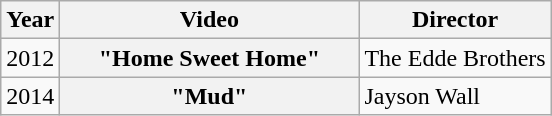<table class="wikitable plainrowheaders">
<tr>
<th>Year</th>
<th style="width:12em;">Video</th>
<th>Director</th>
</tr>
<tr>
<td>2012</td>
<th scope="row">"Home Sweet Home"</th>
<td>The Edde Brothers</td>
</tr>
<tr>
<td>2014</td>
<th scope="row">"Mud"</th>
<td>Jayson Wall</td>
</tr>
</table>
